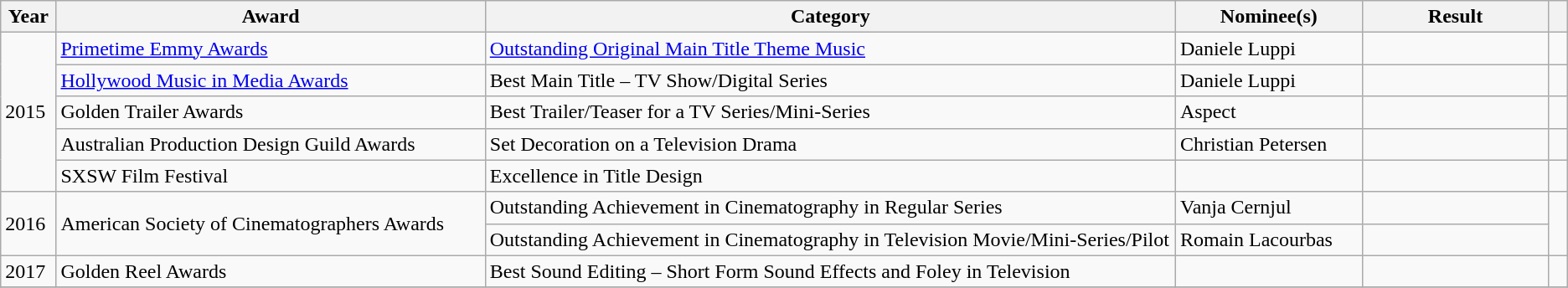<table class="wikitable sortable plainrowheaders">
<tr>
<th scope="col" style="width:2%;">Year</th>
<th scope="col" style="width:23%;">Award</th>
<th scope="col" style="width:37%;">Category</th>
<th scope="col" style="width:10%;">Nominee(s)</th>
<th scope="col" style="width:10%;">Result</th>
<th scope="col" class="unsortable" style="width:1%;"></th>
</tr>
<tr>
<td rowspan="5">2015</td>
<td><a href='#'>Primetime Emmy Awards</a></td>
<td><a href='#'>Outstanding Original Main Title Theme Music</a></td>
<td>Daniele Luppi</td>
<td></td>
<td></td>
</tr>
<tr>
<td><a href='#'>Hollywood Music in Media Awards</a></td>
<td>Best Main Title – TV Show/Digital Series</td>
<td>Daniele Luppi</td>
<td></td>
<td></td>
</tr>
<tr>
<td>Golden Trailer Awards</td>
<td>Best Trailer/Teaser for a TV Series/Mini-Series</td>
<td>Aspect</td>
<td></td>
<td></td>
</tr>
<tr>
<td>Australian Production Design Guild Awards</td>
<td>Set Decoration on a Television Drama</td>
<td>Christian Petersen</td>
<td></td>
<td></td>
</tr>
<tr>
<td>SXSW Film Festival</td>
<td>Excellence in Title Design</td>
<td></td>
<td></td>
<td></td>
</tr>
<tr>
<td rowspan="2">2016</td>
<td rowspan="2">American Society of Cinematographers Awards</td>
<td>Outstanding Achievement in Cinematography in Regular Series</td>
<td>Vanja Cernjul</td>
<td></td>
<td rowspan="2"></td>
</tr>
<tr>
<td>Outstanding Achievement in Cinematography in Television Movie/Mini-Series/Pilot</td>
<td>Romain Lacourbas</td>
<td></td>
</tr>
<tr>
<td>2017</td>
<td>Golden Reel Awards</td>
<td>Best Sound Editing – Short Form Sound Effects and Foley in Television</td>
<td></td>
<td></td>
<td></td>
</tr>
<tr>
</tr>
</table>
